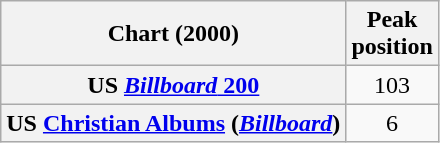<table class="wikitable sortable plainrowheaders" style="text-align:center">
<tr>
<th scope="col">Chart (2000)</th>
<th scope="col">Peak<br>position</th>
</tr>
<tr>
<th scope="row">US <a href='#'><em>Billboard</em> 200</a></th>
<td>103</td>
</tr>
<tr>
<th scope="row">US <a href='#'>Christian Albums</a> (<em><a href='#'>Billboard</a></em>)</th>
<td>6</td>
</tr>
</table>
